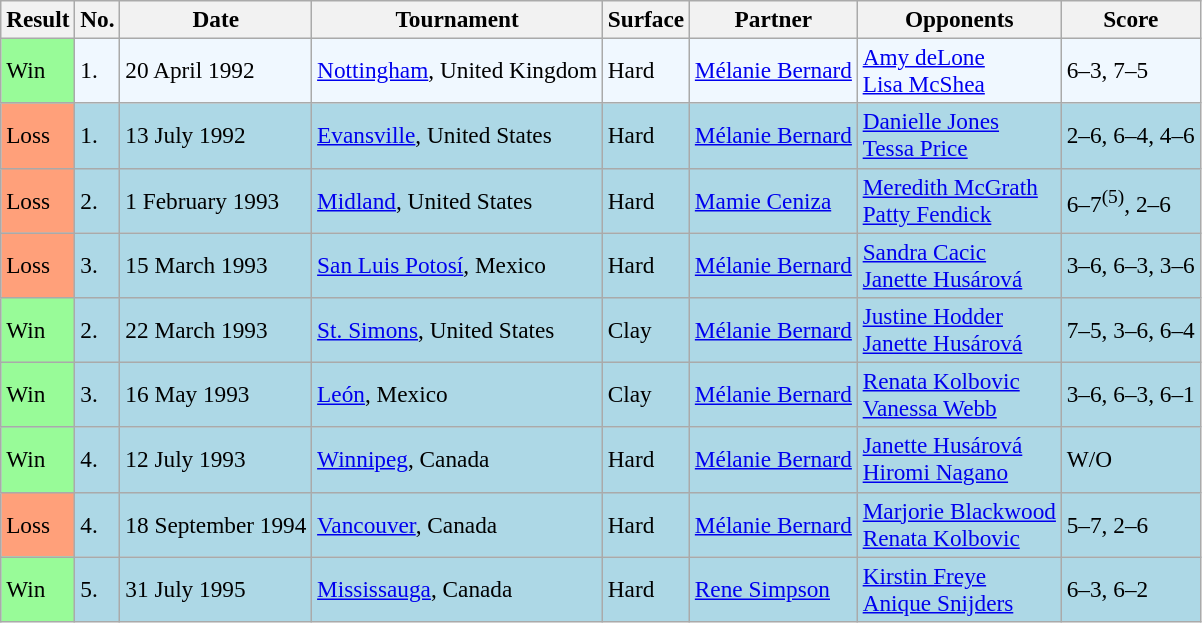<table class="sortable wikitable" style=font-size:97%>
<tr>
<th>Result</th>
<th>No.</th>
<th>Date</th>
<th>Tournament</th>
<th>Surface</th>
<th>Partner</th>
<th>Opponents</th>
<th>Score</th>
</tr>
<tr style="background:#f0f8ff;">
<td style="background:#98fb98;">Win</td>
<td>1.</td>
<td>20 April  1992</td>
<td><a href='#'>Nottingham</a>, United Kingdom</td>
<td>Hard</td>
<td> <a href='#'>Mélanie Bernard</a></td>
<td> <a href='#'>Amy deLone</a><br>  <a href='#'>Lisa McShea</a></td>
<td>6–3, 7–5</td>
</tr>
<tr bgcolor=lightblue>
<td style="background:#ffa07a;">Loss</td>
<td>1.</td>
<td>13 July 1992</td>
<td><a href='#'>Evansville</a>, United States</td>
<td>Hard</td>
<td> <a href='#'>Mélanie Bernard</a></td>
<td> <a href='#'>Danielle Jones</a> <br>  <a href='#'>Tessa Price</a></td>
<td>2–6, 6–4, 4–6</td>
</tr>
<tr style="background:lightblue;">
<td style="background:#ffa07a;">Loss</td>
<td>2.</td>
<td>1 February 1993</td>
<td><a href='#'>Midland</a>, United States</td>
<td>Hard</td>
<td> <a href='#'>Mamie Ceniza</a></td>
<td> <a href='#'>Meredith McGrath</a> <br>  <a href='#'>Patty Fendick</a></td>
<td>6–7<sup>(5)</sup>, 2–6</td>
</tr>
<tr style="background:lightblue;">
<td style="background:#ffa07a;">Loss</td>
<td>3.</td>
<td>15 March 1993</td>
<td><a href='#'>San Luis Potosí</a>, Mexico</td>
<td>Hard</td>
<td> <a href='#'>Mélanie Bernard</a></td>
<td> <a href='#'>Sandra Cacic</a> <br>  <a href='#'>Janette Husárová</a></td>
<td>3–6, 6–3, 3–6</td>
</tr>
<tr bgcolor="lightblue">
<td style="background:#98fb98;">Win</td>
<td>2.</td>
<td>22 March 1993</td>
<td><a href='#'>St. Simons</a>, United States</td>
<td>Clay</td>
<td> <a href='#'>Mélanie Bernard</a></td>
<td> <a href='#'>Justine Hodder</a> <br>  <a href='#'>Janette Husárová</a></td>
<td>7–5, 3–6, 6–4</td>
</tr>
<tr style="background:lightblue;">
<td style="background:#98fb98;">Win</td>
<td>3.</td>
<td>16 May 1993</td>
<td><a href='#'>León</a>, Mexico</td>
<td>Clay</td>
<td> <a href='#'>Mélanie Bernard</a></td>
<td> <a href='#'>Renata Kolbovic</a> <br>  <a href='#'>Vanessa Webb</a></td>
<td>3–6, 6–3, 6–1</td>
</tr>
<tr bgcolor="lightblue">
<td style="background:#98fb98;">Win</td>
<td>4.</td>
<td>12 July 1993</td>
<td><a href='#'>Winnipeg</a>, Canada</td>
<td>Hard</td>
<td> <a href='#'>Mélanie Bernard</a></td>
<td> <a href='#'>Janette Husárová</a> <br>  <a href='#'>Hiromi Nagano</a></td>
<td>W/O</td>
</tr>
<tr style="background:lightblue;">
<td style="background:#ffa07a;">Loss</td>
<td>4.</td>
<td>18 September 1994</td>
<td><a href='#'>Vancouver</a>, Canada</td>
<td>Hard</td>
<td> <a href='#'>Mélanie Bernard</a></td>
<td> <a href='#'>Marjorie Blackwood</a> <br>  <a href='#'>Renata Kolbovic</a></td>
<td>5–7, 2–6</td>
</tr>
<tr style="background:lightblue;">
<td style="background:#98fb98;">Win</td>
<td>5.</td>
<td>31 July 1995</td>
<td><a href='#'>Mississauga</a>, Canada</td>
<td>Hard</td>
<td> <a href='#'>Rene Simpson</a></td>
<td> <a href='#'>Kirstin Freye</a> <br>  <a href='#'>Anique Snijders</a></td>
<td>6–3, 6–2</td>
</tr>
</table>
